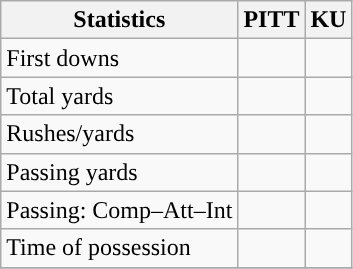<table class="wikitable" style="float: left;">
<tr>
<th>Statistics</th>
<th>PITT</th>
<th>KU</th>
</tr>
<tr>
<td>First downs</td>
<td></td>
<td></td>
</tr>
<tr>
<td>Total yards</td>
<td></td>
<td></td>
</tr>
<tr>
<td>Rushes/yards</td>
<td></td>
<td></td>
</tr>
<tr>
<td>Passing yards</td>
<td></td>
<td></td>
</tr>
<tr>
<td>Passing: Comp–Att–Int</td>
<td></td>
<td></td>
</tr>
<tr>
<td>Time of possession</td>
<td></td>
<td></td>
</tr>
<tr>
</tr>
</table>
